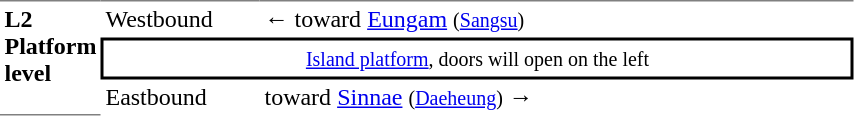<table table border=0 cellspacing=0 cellpadding=3>
<tr>
<td style="border-top:solid 1px gray;border-bottom:solid 1px gray;" width=50 rowspan=10 valign=top><strong>L2<br>Platform level</strong></td>
<td style="border-bottom:solid 0px gray;border-top:solid 1px gray;" width=100>Westbound</td>
<td style="border-bottom:solid 0px gray;border-top:solid 1px gray;" width=390>←  toward <a href='#'>Eungam</a> <small>(<a href='#'>Sangsu</a>)</small></td>
</tr>
<tr>
<td style="border-top:solid 2px black;border-right:solid 2px black;border-left:solid 2px black;border-bottom:solid 2px black;text-align:center;" colspan=2><small><a href='#'>Island platform</a>, doors will open on the left </small></td>
</tr>
<tr>
<td>Eastbound</td>
<td>  toward <a href='#'>Sinnae</a> <small>(<a href='#'>Daeheung</a>)</small> →</td>
</tr>
</table>
